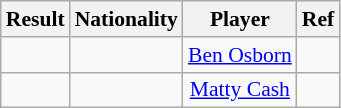<table class="wikitable" style="text-align:center; font-size:90%">
<tr>
<th>Result</th>
<th>Nationality</th>
<th>Player</th>
<th>Ref</th>
</tr>
<tr>
<td></td>
<td></td>
<td><a href='#'>Ben Osborn</a></td>
<td></td>
</tr>
<tr>
<td></td>
<td></td>
<td><a href='#'>Matty Cash</a></td>
<td></td>
</tr>
</table>
